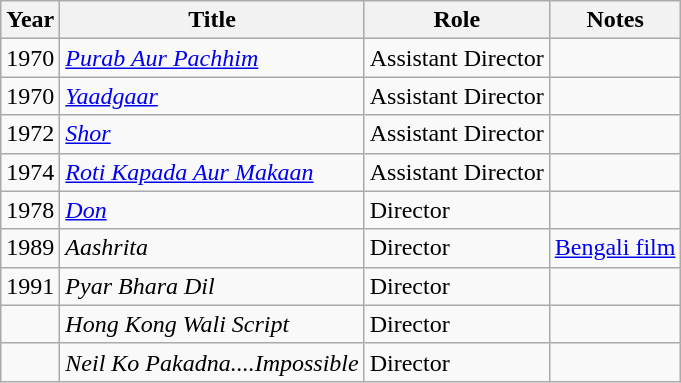<table class="wikitable">
<tr>
<th>Year</th>
<th>Title</th>
<th>Role</th>
<th>Notes</th>
</tr>
<tr>
<td>1970</td>
<td><em><a href='#'>Purab Aur Pachhim</a></em></td>
<td>Assistant Director</td>
<td></td>
</tr>
<tr>
<td>1970</td>
<td><em><a href='#'>Yaadgaar</a></em></td>
<td>Assistant Director</td>
<td></td>
</tr>
<tr>
<td>1972</td>
<td><em><a href='#'>Shor</a></em></td>
<td>Assistant Director</td>
<td></td>
</tr>
<tr>
<td>1974</td>
<td><em><a href='#'>Roti Kapada Aur Makaan</a></em></td>
<td>Assistant Director</td>
<td></td>
</tr>
<tr>
<td>1978</td>
<td><em><a href='#'>Don</a></em></td>
<td>Director</td>
<td></td>
</tr>
<tr>
<td>1989</td>
<td><em>Aashrita</em></td>
<td>Director</td>
<td><a href='#'>Bengali film</a></td>
</tr>
<tr>
<td>1991</td>
<td><em>Pyar Bhara Dil</em></td>
<td>Director</td>
<td></td>
</tr>
<tr>
<td></td>
<td><em>Hong Kong Wali Script</em></td>
<td>Director</td>
<td></td>
</tr>
<tr>
<td></td>
<td><em>Neil Ko Pakadna....Impossible</em></td>
<td>Director</td>
<td></td>
</tr>
</table>
